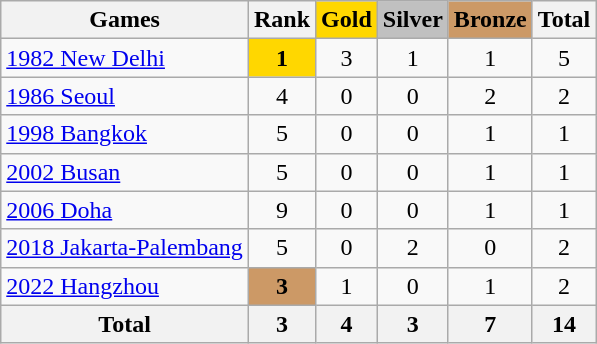<table class="wikitable sortable" style="text-align:center">
<tr>
<th>Games</th>
<th>Rank</th>
<th style="background-color:gold;">Gold</th>
<th style="background-color:silver;">Silver</th>
<th style="background-color:#c96;">Bronze</th>
<th>Total</th>
</tr>
<tr>
<td align=left><a href='#'>1982 New Delhi</a></td>
<td bgcolor=gold><strong>1</strong></td>
<td>3</td>
<td>1</td>
<td>1</td>
<td>5</td>
</tr>
<tr>
<td align=left><a href='#'>1986 Seoul</a></td>
<td>4</td>
<td>0</td>
<td>0</td>
<td>2</td>
<td>2</td>
</tr>
<tr>
<td align=left><a href='#'>1998 Bangkok</a></td>
<td>5</td>
<td>0</td>
<td>0</td>
<td>1</td>
<td>1</td>
</tr>
<tr>
<td align=left><a href='#'>2002 Busan</a></td>
<td>5</td>
<td>0</td>
<td>0</td>
<td>1</td>
<td>1</td>
</tr>
<tr>
<td align=left><a href='#'>2006 Doha</a></td>
<td>9</td>
<td>0</td>
<td>0</td>
<td>1</td>
<td>1</td>
</tr>
<tr>
<td align=left><a href='#'>2018 Jakarta-Palembang</a></td>
<td>5</td>
<td>0</td>
<td>2</td>
<td>0</td>
<td>2</td>
</tr>
<tr>
<td align=left><a href='#'>2022 Hangzhou</a></td>
<td bgcolor=#c96><strong>3</strong></td>
<td>1</td>
<td>0</td>
<td>1</td>
<td>2</td>
</tr>
<tr>
<th>Total</th>
<th>3</th>
<th>4</th>
<th>3</th>
<th>7</th>
<th>14</th>
</tr>
</table>
